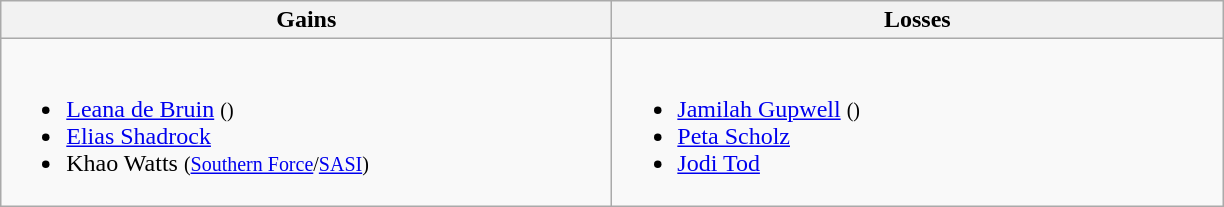<table class=wikitable>
<tr>
<th width=400> Gains</th>
<th width=400> Losses</th>
</tr>
<tr>
<td><br><ul><li><a href='#'>Leana de Bruin</a> <small>()</small></li><li><a href='#'>Elias Shadrock</a></li><li>Khao Watts <small>(<a href='#'>Southern Force</a>/<a href='#'>SASI</a>)</small> </li></ul></td>
<td><br><ul><li><a href='#'>Jamilah Gupwell</a> <small>()</small></li><li><a href='#'>Peta Scholz</a></li><li><a href='#'>Jodi Tod</a></li></ul></td>
</tr>
</table>
